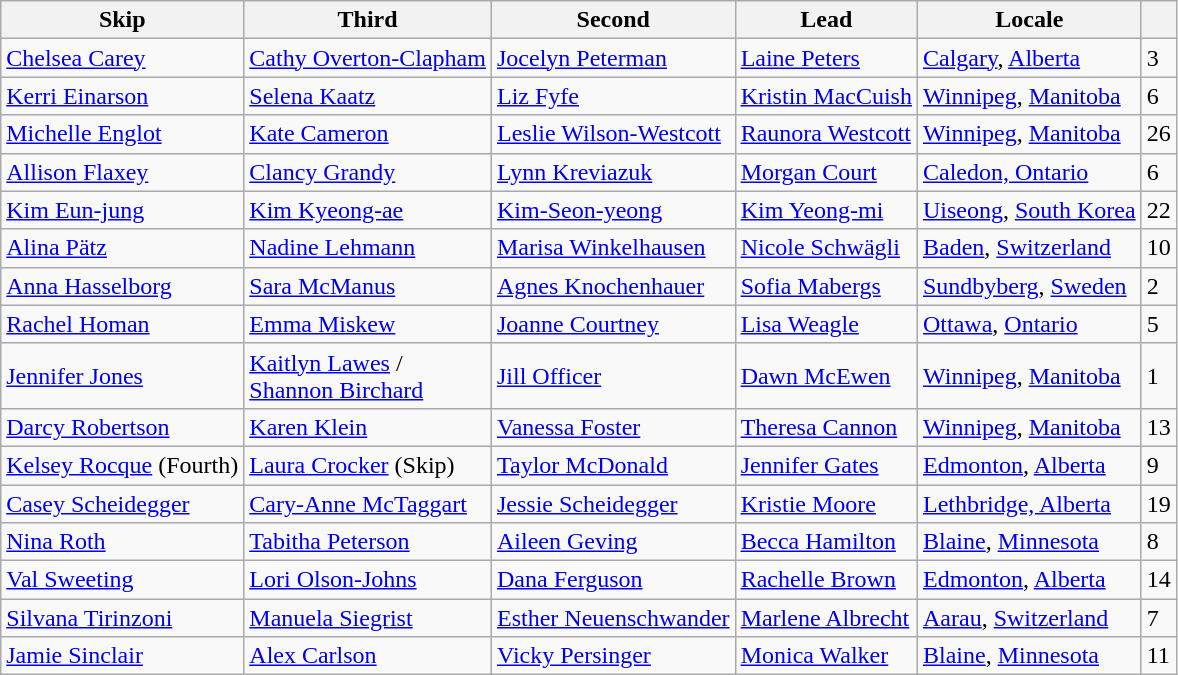<table class=wikitable>
<tr>
<th>Skip</th>
<th>Third</th>
<th>Second</th>
<th>Lead</th>
<th>Locale</th>
<th></th>
</tr>
<tr>
<td><a href='#'>Chelsea Carey</a></td>
<td><a href='#'>Cathy Overton-Clapham</a></td>
<td><a href='#'>Jocelyn Peterman</a></td>
<td><a href='#'>Laine Peters</a></td>
<td> <a href='#'>Calgary</a>, <a href='#'>Alberta</a></td>
<td>3</td>
</tr>
<tr>
<td><a href='#'>Kerri Einarson</a></td>
<td><a href='#'>Selena Kaatz</a></td>
<td><a href='#'>Liz Fyfe</a></td>
<td><a href='#'>Kristin MacCuish</a></td>
<td> <a href='#'>Winnipeg</a>, <a href='#'>Manitoba</a></td>
<td>6</td>
</tr>
<tr>
<td><a href='#'>Michelle Englot</a></td>
<td><a href='#'>Kate Cameron</a></td>
<td><a href='#'>Leslie Wilson-Westcott</a></td>
<td><a href='#'>Raunora Westcott</a></td>
<td> <a href='#'>Winnipeg</a>, <a href='#'>Manitoba</a></td>
<td>26</td>
</tr>
<tr>
<td><a href='#'>Allison Flaxey</a></td>
<td><a href='#'>Clancy Grandy</a></td>
<td><a href='#'>Lynn Kreviazuk</a></td>
<td><a href='#'>Morgan Court</a></td>
<td> <a href='#'>Caledon, Ontario</a></td>
<td>6</td>
</tr>
<tr>
<td><a href='#'>Kim Eun-jung</a></td>
<td><a href='#'>Kim Kyeong-ae</a></td>
<td><a href='#'>Kim-Seon-yeong</a></td>
<td><a href='#'>Kim Yeong-mi</a></td>
<td> <a href='#'>Uiseong</a>, <a href='#'>South Korea</a></td>
<td>22</td>
</tr>
<tr>
<td><a href='#'>Alina Pätz</a></td>
<td><a href='#'>Nadine Lehmann</a></td>
<td><a href='#'>Marisa Winkelhausen</a></td>
<td><a href='#'>Nicole Schwägli</a></td>
<td> <a href='#'>Baden</a>, <a href='#'>Switzerland</a></td>
<td>10</td>
</tr>
<tr>
<td><a href='#'>Anna Hasselborg</a></td>
<td><a href='#'>Sara McManus</a></td>
<td><a href='#'>Agnes Knochenhauer</a></td>
<td><a href='#'>Sofia Mabergs</a></td>
<td> <a href='#'>Sundbyberg</a>, <a href='#'>Sweden</a></td>
<td>2</td>
</tr>
<tr>
<td><a href='#'>Rachel Homan</a></td>
<td><a href='#'>Emma Miskew</a></td>
<td><a href='#'>Joanne Courtney</a></td>
<td><a href='#'>Lisa Weagle</a></td>
<td> <a href='#'>Ottawa</a>, <a href='#'>Ontario</a></td>
<td>5</td>
</tr>
<tr>
<td><a href='#'>Jennifer Jones</a></td>
<td><a href='#'>Kaitlyn Lawes</a> / <br> <a href='#'>Shannon Birchard</a></td>
<td><a href='#'>Jill Officer</a></td>
<td><a href='#'>Dawn McEwen</a></td>
<td> <a href='#'>Winnipeg</a>, <a href='#'>Manitoba</a></td>
<td>1</td>
</tr>
<tr>
<td><a href='#'>Darcy Robertson</a></td>
<td><a href='#'>Karen Klein</a></td>
<td><a href='#'>Vanessa Foster</a></td>
<td><a href='#'>Theresa Cannon</a></td>
<td> <a href='#'>Winnipeg</a>, <a href='#'>Manitoba</a></td>
<td>13</td>
</tr>
<tr>
<td><a href='#'>Kelsey Rocque</a> (Fourth)</td>
<td><a href='#'>Laura Crocker</a> (Skip)</td>
<td><a href='#'>Taylor McDonald</a></td>
<td><a href='#'>Jennifer Gates</a></td>
<td> <a href='#'>Edmonton</a>, <a href='#'>Alberta</a></td>
<td>9</td>
</tr>
<tr>
<td><a href='#'>Casey Scheidegger</a></td>
<td><a href='#'>Cary-Anne McTaggart</a></td>
<td><a href='#'>Jessie Scheidegger</a></td>
<td><a href='#'>Kristie Moore</a></td>
<td> <a href='#'>Lethbridge, Alberta</a></td>
<td>19</td>
</tr>
<tr>
<td><a href='#'>Nina Roth</a></td>
<td><a href='#'>Tabitha Peterson</a></td>
<td><a href='#'>Aileen Geving</a></td>
<td><a href='#'>Becca Hamilton</a></td>
<td> <a href='#'>Blaine</a>, <a href='#'>Minnesota</a></td>
<td>8</td>
</tr>
<tr>
<td><a href='#'>Val Sweeting</a></td>
<td><a href='#'>Lori Olson-Johns</a></td>
<td><a href='#'>Dana Ferguson</a></td>
<td><a href='#'>Rachelle Brown</a></td>
<td> <a href='#'>Edmonton</a>, <a href='#'>Alberta</a></td>
<td>14</td>
</tr>
<tr>
<td><a href='#'>Silvana Tirinzoni</a></td>
<td><a href='#'>Manuela Siegrist</a></td>
<td><a href='#'>Esther Neuenschwander</a></td>
<td><a href='#'>Marlene Albrecht</a></td>
<td> <a href='#'>Aarau</a>, <a href='#'>Switzerland</a></td>
<td>7</td>
</tr>
<tr>
<td><a href='#'>Jamie Sinclair</a></td>
<td><a href='#'>Alex Carlson</a></td>
<td><a href='#'>Vicky Persinger</a></td>
<td><a href='#'>Monica Walker</a></td>
<td> <a href='#'>Blaine</a>, <a href='#'>Minnesota</a></td>
<td>11</td>
</tr>
</table>
